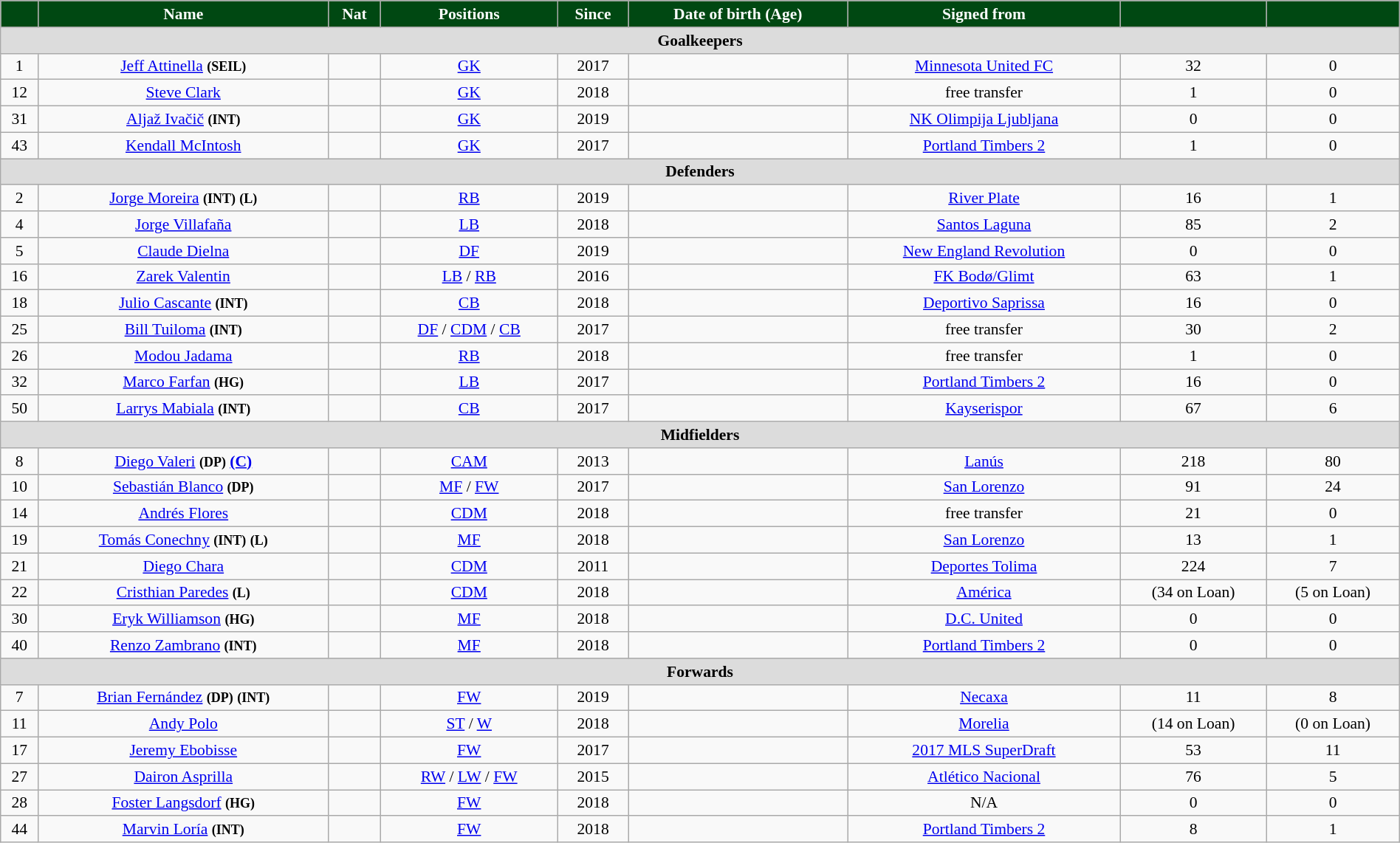<table class="wikitable" style="text-align:center; font-size:90%; width:100%;">
<tr>
<th style="background:#004812; color:white; text-align:center;"></th>
<th style="background:#004812; color:white; text-align:center;">Name</th>
<th style="background:#004812; color:white; text-align:center;">Nat</th>
<th style="background:#004812; color:white; text-align:center;">Positions</th>
<th style="background:#004812; color:white; text-align:center;">Since</th>
<th style="background:#004812; color:white; text-align:center;">Date of birth (Age)</th>
<th style="background:#004812; color:white; text-align:center;">Signed from</th>
<th style="background:#004812; color:white; text-align:center;"></th>
<th style="background:#004812; color:white; text-align:center;"></th>
</tr>
<tr>
<th colspan="9" style="background:#dcdcdc; text-align:center;">Goalkeepers</th>
</tr>
<tr>
<td>1</td>
<td><a href='#'>Jeff Attinella</a> <small><strong>(SEIL)</strong></small></td>
<td></td>
<td><a href='#'>GK</a></td>
<td>2017</td>
<td></td>
<td> <a href='#'>Minnesota United FC</a></td>
<td>32</td>
<td>0</td>
</tr>
<tr>
<td>12</td>
<td><a href='#'>Steve Clark</a></td>
<td></td>
<td><a href='#'>GK</a></td>
<td>2018</td>
<td></td>
<td>free transfer</td>
<td>1</td>
<td>0</td>
</tr>
<tr>
<td>31</td>
<td><a href='#'>Aljaž Ivačič</a> <small><strong>(INT)</strong></small></td>
<td></td>
<td><a href='#'>GK</a></td>
<td>2019</td>
<td></td>
<td> <a href='#'>NK Olimpija Ljubljana</a></td>
<td>0</td>
<td>0</td>
</tr>
<tr>
<td>43</td>
<td><a href='#'>Kendall McIntosh</a></td>
<td></td>
<td><a href='#'>GK</a></td>
<td>2017</td>
<td></td>
<td> <a href='#'>Portland Timbers 2</a></td>
<td>1</td>
<td>0</td>
</tr>
<tr>
<th colspan="9" style="background:#dcdcdc; text-align:center;">Defenders</th>
</tr>
<tr>
<td>2</td>
<td><a href='#'>Jorge Moreira</a> <small><strong>(INT)</strong></small> <small><strong>(L)</strong></small></td>
<td></td>
<td><a href='#'>RB</a></td>
<td>2019</td>
<td></td>
<td> <a href='#'>River Plate</a></td>
<td>16</td>
<td>1</td>
</tr>
<tr>
<td>4</td>
<td><a href='#'>Jorge Villafaña</a></td>
<td></td>
<td><a href='#'>LB</a></td>
<td>2018</td>
<td></td>
<td> <a href='#'>Santos Laguna</a></td>
<td>85</td>
<td>2</td>
</tr>
<tr>
<td>5</td>
<td><a href='#'>Claude Dielna</a></td>
<td></td>
<td><a href='#'>DF</a></td>
<td>2019</td>
<td></td>
<td> <a href='#'>New England Revolution</a></td>
<td>0</td>
<td>0</td>
</tr>
<tr>
<td>16</td>
<td><a href='#'>Zarek Valentin</a></td>
<td></td>
<td><a href='#'>LB</a> / <a href='#'>RB</a></td>
<td>2016</td>
<td></td>
<td> <a href='#'>FK Bodø/Glimt</a></td>
<td>63</td>
<td>1</td>
</tr>
<tr>
<td>18</td>
<td><a href='#'>Julio Cascante</a> <small><strong>(INT)</strong></small></td>
<td></td>
<td><a href='#'>CB</a></td>
<td>2018</td>
<td></td>
<td> <a href='#'>Deportivo Saprissa</a></td>
<td>16</td>
<td>0</td>
</tr>
<tr>
<td>25</td>
<td><a href='#'>Bill Tuiloma</a> <small><strong>(INT)</strong></small></td>
<td></td>
<td><a href='#'>DF</a> / <a href='#'>CDM</a> / <a href='#'>CB</a></td>
<td>2017</td>
<td></td>
<td>free transfer</td>
<td>30</td>
<td>2</td>
</tr>
<tr>
<td>26</td>
<td><a href='#'>Modou Jadama</a></td>
<td></td>
<td><a href='#'>RB</a></td>
<td>2018</td>
<td></td>
<td>free transfer</td>
<td>1</td>
<td>0</td>
</tr>
<tr>
<td>32</td>
<td><a href='#'>Marco Farfan</a> <small><strong>(HG)</strong></small></td>
<td></td>
<td><a href='#'>LB</a></td>
<td>2017</td>
<td></td>
<td> <a href='#'>Portland Timbers 2</a></td>
<td>16</td>
<td>0</td>
</tr>
<tr>
<td>50</td>
<td><a href='#'>Larrys Mabiala</a> <small><strong>(INT)</strong></small></td>
<td></td>
<td><a href='#'>CB</a></td>
<td>2017</td>
<td></td>
<td> <a href='#'>Kayserispor</a></td>
<td>67</td>
<td>6</td>
</tr>
<tr>
<th colspan="9" style="background:#dcdcdc; text-align:center;">Midfielders</th>
</tr>
<tr>
<td>8</td>
<td><a href='#'>Diego Valeri</a> <small><strong>(DP)</strong></small> <strong><a href='#'>(C)</a></strong></td>
<td></td>
<td><a href='#'>CAM</a></td>
<td>2013</td>
<td></td>
<td> <a href='#'>Lanús</a></td>
<td>218</td>
<td>80</td>
</tr>
<tr>
<td>10</td>
<td><a href='#'>Sebastián Blanco</a> <small><strong>(DP)</strong></small></td>
<td></td>
<td><a href='#'>MF</a> / <a href='#'>FW</a></td>
<td>2017</td>
<td></td>
<td> <a href='#'>San Lorenzo</a></td>
<td>91</td>
<td>24</td>
</tr>
<tr>
<td>14</td>
<td><a href='#'>Andrés Flores</a></td>
<td></td>
<td><a href='#'>CDM</a></td>
<td>2018</td>
<td></td>
<td>free transfer</td>
<td>21</td>
<td>0</td>
</tr>
<tr>
<td>19</td>
<td><a href='#'>Tomás Conechny</a> <small><strong>(INT)</strong></small> <small><strong>(L)</strong></small></td>
<td></td>
<td><a href='#'>MF</a></td>
<td>2018</td>
<td></td>
<td> <a href='#'>San Lorenzo</a></td>
<td>13</td>
<td>1</td>
</tr>
<tr>
<td>21</td>
<td><a href='#'>Diego Chara</a></td>
<td></td>
<td><a href='#'>CDM</a></td>
<td>2011</td>
<td></td>
<td> <a href='#'>Deportes Tolima</a></td>
<td>224</td>
<td>7</td>
</tr>
<tr>
<td>22</td>
<td><a href='#'>Cristhian Paredes</a> <small><strong>(L)</strong></small></td>
<td></td>
<td><a href='#'>CDM</a></td>
<td>2018</td>
<td></td>
<td> <a href='#'>América</a></td>
<td>(34 on Loan)</td>
<td>(5 on Loan)</td>
</tr>
<tr>
<td>30</td>
<td><a href='#'>Eryk Williamson</a> <small><strong>(HG)</strong></small></td>
<td></td>
<td><a href='#'>MF</a></td>
<td>2018</td>
<td></td>
<td> <a href='#'>D.C. United</a></td>
<td>0</td>
<td>0</td>
</tr>
<tr>
<td>40</td>
<td><a href='#'>Renzo Zambrano</a> <small><strong>(INT)</strong></small></td>
<td></td>
<td><a href='#'>MF</a></td>
<td>2018</td>
<td></td>
<td> <a href='#'>Portland Timbers 2</a></td>
<td>0</td>
<td>0</td>
</tr>
<tr>
<th colspan="9" style="background:#dcdcdc; text-align:center;">Forwards</th>
</tr>
<tr>
<td>7</td>
<td><a href='#'>Brian Fernández</a> <small><strong>(DP)</strong></small> <small><strong>(INT)</strong></small></td>
<td></td>
<td><a href='#'>FW</a></td>
<td>2019</td>
<td></td>
<td> <a href='#'>Necaxa</a></td>
<td>11</td>
<td>8</td>
</tr>
<tr>
<td>11</td>
<td><a href='#'>Andy Polo</a></td>
<td></td>
<td><a href='#'>ST</a> / <a href='#'>W</a></td>
<td>2018</td>
<td></td>
<td> <a href='#'>Morelia</a></td>
<td>(14 on Loan)</td>
<td>(0 on Loan)</td>
</tr>
<tr>
<td>17</td>
<td><a href='#'>Jeremy Ebobisse</a></td>
<td></td>
<td><a href='#'>FW</a></td>
<td>2017</td>
<td></td>
<td> <a href='#'>2017 MLS SuperDraft</a></td>
<td>53</td>
<td>11</td>
</tr>
<tr>
<td>27</td>
<td><a href='#'>Dairon Asprilla</a></td>
<td></td>
<td><a href='#'>RW</a> / <a href='#'>LW</a> / <a href='#'>FW</a></td>
<td>2015</td>
<td></td>
<td> <a href='#'>Atlético Nacional</a></td>
<td>76</td>
<td>5</td>
</tr>
<tr>
<td>28</td>
<td><a href='#'>Foster Langsdorf</a> <small><strong>(HG)</strong></small></td>
<td></td>
<td><a href='#'>FW</a></td>
<td>2018</td>
<td></td>
<td>N/A</td>
<td>0</td>
<td>0</td>
</tr>
<tr>
<td>44</td>
<td><a href='#'>Marvin Loría</a> <small><strong>(INT)</strong></small></td>
<td></td>
<td><a href='#'>FW</a></td>
<td>2018</td>
<td></td>
<td> <a href='#'>Portland Timbers 2</a></td>
<td>8</td>
<td>1</td>
</tr>
</table>
